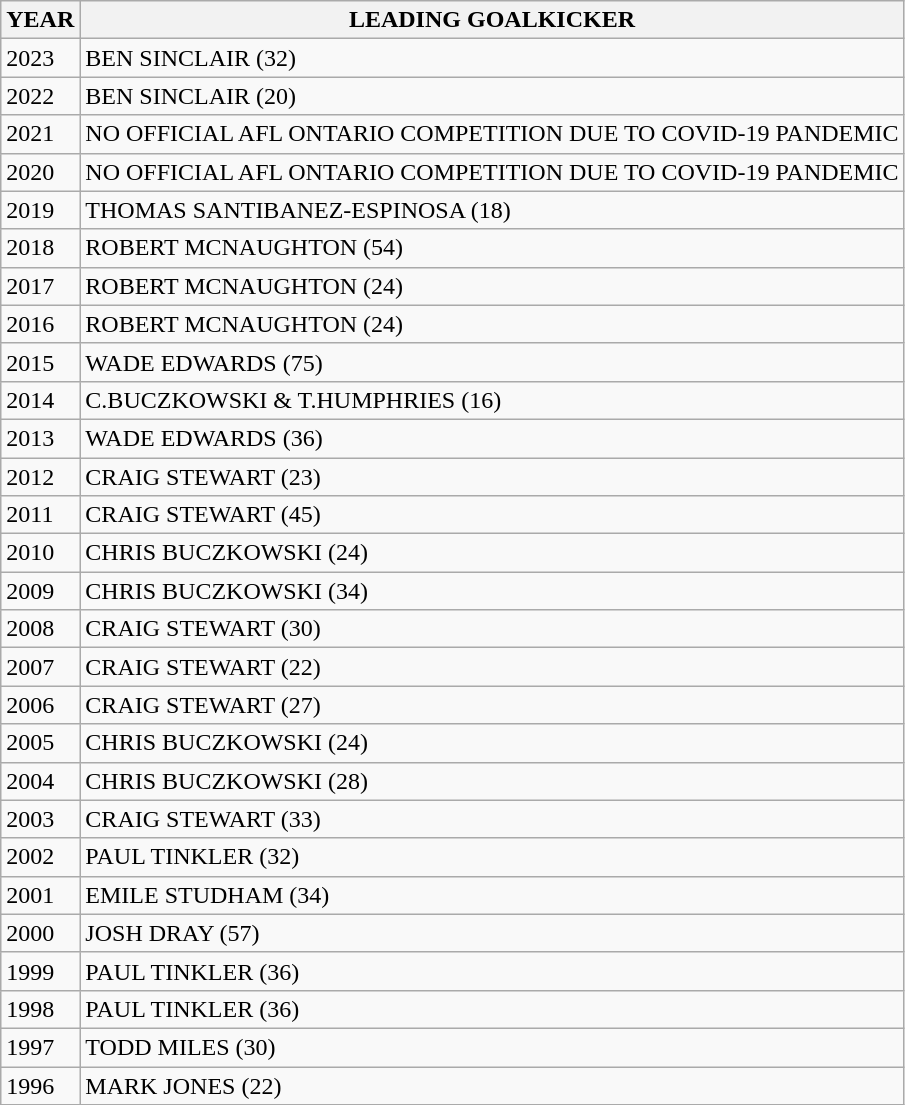<table class="wikitable">
<tr>
<th>YEAR</th>
<th>LEADING GOALKICKER</th>
</tr>
<tr>
<td>2023</td>
<td>BEN SINCLAIR (32)</td>
</tr>
<tr>
<td>2022</td>
<td>BEN SINCLAIR (20)</td>
</tr>
<tr>
<td>2021</td>
<td>NO OFFICIAL AFL ONTARIO COMPETITION DUE TO COVID-19  PANDEMIC</td>
</tr>
<tr>
<td>2020</td>
<td>NO OFFICIAL AFL ONTARIO COMPETITION DUE TO COVID-19  PANDEMIC</td>
</tr>
<tr>
<td>2019</td>
<td>THOMAS SANTIBANEZ-ESPINOSA (18)</td>
</tr>
<tr>
<td>2018</td>
<td>ROBERT MCNAUGHTON (54)</td>
</tr>
<tr>
<td>2017</td>
<td>ROBERT MCNAUGHTON (24)</td>
</tr>
<tr>
<td>2016</td>
<td>ROBERT MCNAUGHTON (24)</td>
</tr>
<tr>
<td>2015</td>
<td>WADE EDWARDS (75)</td>
</tr>
<tr>
<td>2014</td>
<td>C.BUCZKOWSKI & T.HUMPHRIES (16)</td>
</tr>
<tr>
<td>2013</td>
<td>WADE EDWARDS (36)</td>
</tr>
<tr>
<td>2012</td>
<td>CRAIG STEWART (23)</td>
</tr>
<tr>
<td>2011</td>
<td>CRAIG STEWART (45)</td>
</tr>
<tr>
<td>2010</td>
<td>CHRIS BUCZKOWSKI (24)</td>
</tr>
<tr>
<td>2009</td>
<td>CHRIS BUCZKOWSKI (34)</td>
</tr>
<tr>
<td>2008</td>
<td>CRAIG STEWART (30)</td>
</tr>
<tr>
<td>2007</td>
<td>CRAIG STEWART (22)</td>
</tr>
<tr>
<td>2006</td>
<td>CRAIG STEWART (27)</td>
</tr>
<tr>
<td>2005</td>
<td>CHRIS BUCZKOWSKI (24)</td>
</tr>
<tr>
<td>2004</td>
<td>CHRIS BUCZKOWSKI (28)</td>
</tr>
<tr>
<td>2003</td>
<td>CRAIG STEWART (33)</td>
</tr>
<tr>
<td>2002</td>
<td>PAUL TINKLER (32)</td>
</tr>
<tr>
<td>2001</td>
<td>EMILE STUDHAM (34)</td>
</tr>
<tr>
<td>2000</td>
<td>JOSH DRAY (57)</td>
</tr>
<tr>
<td>1999</td>
<td>PAUL TINKLER (36)</td>
</tr>
<tr>
<td>1998</td>
<td>PAUL TINKLER (36)</td>
</tr>
<tr>
<td>1997</td>
<td>TODD MILES (30)</td>
</tr>
<tr>
<td>1996</td>
<td>MARK JONES (22)</td>
</tr>
</table>
